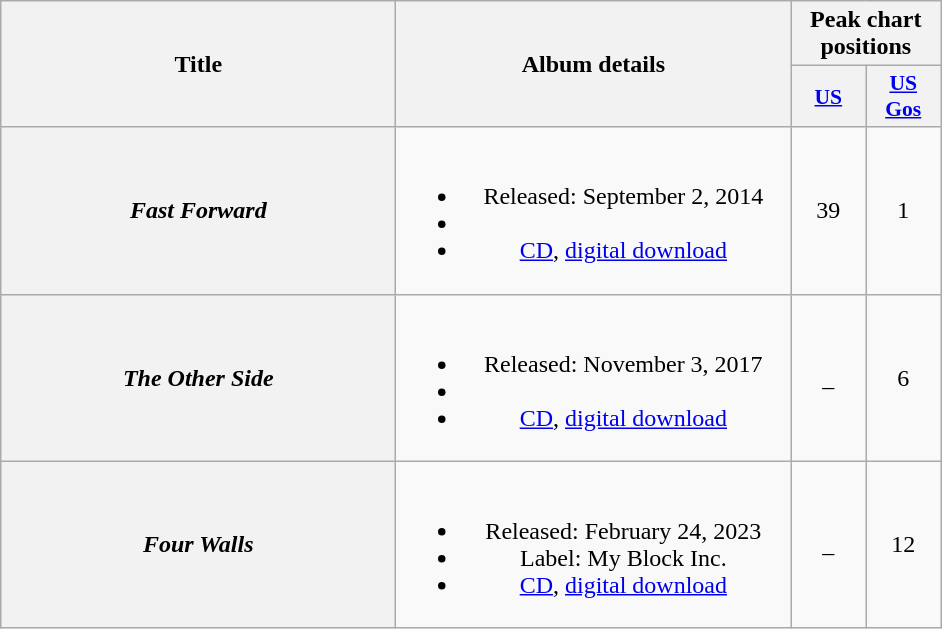<table class="wikitable plainrowheaders" style="text-align:center;">
<tr>
<th scope="col" rowspan="2" style="width:16em;">Title</th>
<th scope="col" rowspan="2" style="width:16em;">Album details</th>
<th scope="col" colspan="2">Peak chart positions</th>
</tr>
<tr>
<th style="width:3em; font-size:90%"><a href='#'>US</a></th>
<th style="width:3em; font-size:90%"><a href='#'>US<br>Gos</a></th>
</tr>
<tr>
<th scope="row"><em>Fast Forward</em></th>
<td><br><ul><li>Released: September 2, 2014</li><li></li><li><a href='#'>CD</a>, <a href='#'>digital download</a></li></ul></td>
<td>39</td>
<td>1</td>
</tr>
<tr>
<th scope="row"><em>The Other Side</em></th>
<td><br><ul><li>Released: November 3, 2017</li><li></li><li><a href='#'>CD</a>, <a href='#'>digital download</a></li></ul></td>
<td>_</td>
<td>6</td>
</tr>
<tr>
<th scope="row"><em>Four Walls</em></th>
<td><br><ul><li>Released: February 24, 2023</li><li>Label: My Block Inc.</li><li><a href='#'>CD</a>, <a href='#'>digital download</a></li></ul></td>
<td>_</td>
<td>12</td>
</tr>
</table>
